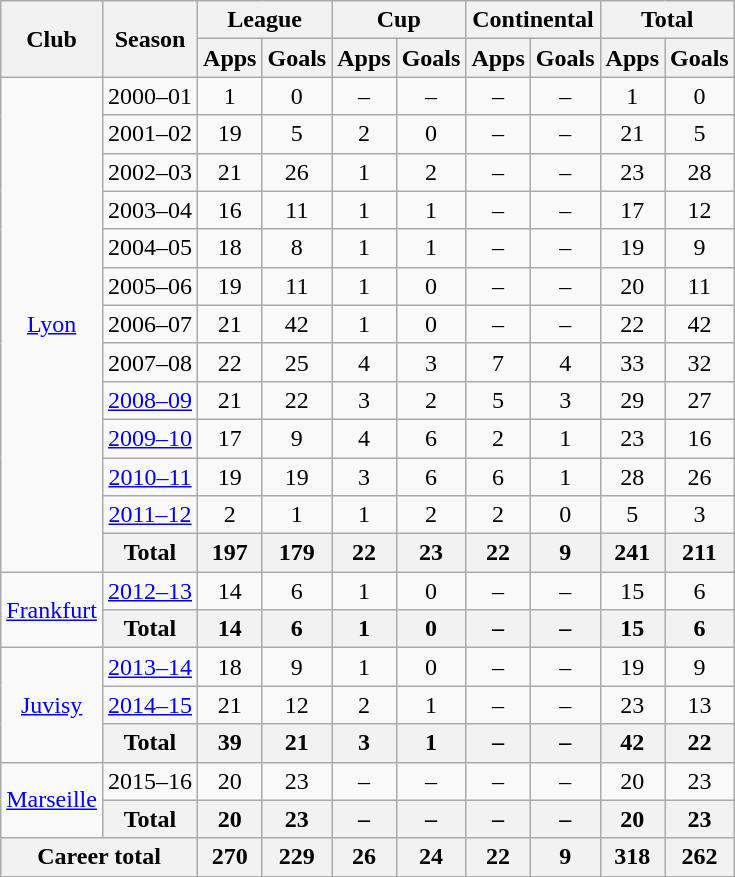<table class="wikitable" style="text-align: center;">
<tr>
<th rowspan="2">Club</th>
<th rowspan="2">Season</th>
<th colspan="2">League</th>
<th colspan="2">Cup</th>
<th colspan="2">Continental</th>
<th colspan="2">Total</th>
</tr>
<tr>
<th>Apps</th>
<th>Goals</th>
<th>Apps</th>
<th>Goals</th>
<th>Apps</th>
<th>Goals</th>
<th>Apps</th>
<th>Goals</th>
</tr>
<tr>
<td rowspan="13" valign="center"><a href='#'>Lyon</a></td>
<td>2000–01</td>
<td>1</td>
<td>0</td>
<td>–</td>
<td>–</td>
<td>–</td>
<td>–</td>
<td>1</td>
<td>0</td>
</tr>
<tr>
<td>2001–02</td>
<td>19</td>
<td>5</td>
<td>2</td>
<td>0</td>
<td>–</td>
<td>–</td>
<td>21</td>
<td>5</td>
</tr>
<tr>
<td>2002–03</td>
<td>21</td>
<td>26</td>
<td>1</td>
<td>2</td>
<td>–</td>
<td>–</td>
<td>23</td>
<td>28</td>
</tr>
<tr>
<td>2003–04</td>
<td>16</td>
<td>11</td>
<td>1</td>
<td>1</td>
<td>–</td>
<td>–</td>
<td>17</td>
<td>12</td>
</tr>
<tr>
<td>2004–05</td>
<td>18</td>
<td>8</td>
<td>1</td>
<td>1</td>
<td>–</td>
<td>–</td>
<td>19</td>
<td>9</td>
</tr>
<tr>
<td>2005–06</td>
<td>19</td>
<td>11</td>
<td>1</td>
<td>0</td>
<td>–</td>
<td>–</td>
<td>20</td>
<td>11</td>
</tr>
<tr>
<td>2006–07</td>
<td>21</td>
<td>42</td>
<td>1</td>
<td>0</td>
<td>–</td>
<td>–</td>
<td>22</td>
<td>42</td>
</tr>
<tr>
<td>2007–08</td>
<td>22</td>
<td>25</td>
<td>4</td>
<td>3</td>
<td>7</td>
<td>4</td>
<td>33</td>
<td>32</td>
</tr>
<tr>
<td><a href='#'>2008–09</a></td>
<td>21</td>
<td>22</td>
<td>3</td>
<td>2</td>
<td>5</td>
<td>3</td>
<td>29</td>
<td>27</td>
</tr>
<tr>
<td><a href='#'>2009–10</a></td>
<td>17</td>
<td>9</td>
<td>4</td>
<td>6</td>
<td>2</td>
<td>1</td>
<td>23</td>
<td>16</td>
</tr>
<tr>
<td><a href='#'>2010–11</a></td>
<td>19</td>
<td>19</td>
<td>3</td>
<td>6</td>
<td>6</td>
<td>1</td>
<td>28</td>
<td>26</td>
</tr>
<tr>
<td><a href='#'>2011–12</a></td>
<td>2</td>
<td>1</td>
<td>1</td>
<td>2</td>
<td>2</td>
<td>0</td>
<td>5</td>
<td>3</td>
</tr>
<tr>
<th>Total</th>
<th>197</th>
<th>179</th>
<th>22</th>
<th>23</th>
<th>22</th>
<th>9</th>
<th>241</th>
<th>211</th>
</tr>
<tr>
<td rowspan="2" valign="center"><a href='#'>Frankfurt</a></td>
<td><a href='#'>2012–13</a></td>
<td>14</td>
<td>6</td>
<td>1</td>
<td>0</td>
<td>–</td>
<td>–</td>
<td>15</td>
<td>6</td>
</tr>
<tr>
<th>Total</th>
<th>14</th>
<th>6</th>
<th>1</th>
<th>0</th>
<th>–</th>
<th>–</th>
<th>15</th>
<th>6</th>
</tr>
<tr>
<td rowspan="3" valign="center"><a href='#'>Juvisy</a></td>
<td><a href='#'>2013–14</a></td>
<td>18</td>
<td>9</td>
<td>1</td>
<td>0</td>
<td>–</td>
<td>–</td>
<td>19</td>
<td>9</td>
</tr>
<tr>
<td><a href='#'>2014–15</a></td>
<td>21</td>
<td>12</td>
<td>2</td>
<td>1</td>
<td>–</td>
<td>–</td>
<td>23</td>
<td>13</td>
</tr>
<tr>
<th>Total</th>
<th>39</th>
<th>21</th>
<th>3</th>
<th>1</th>
<th>–</th>
<th>–</th>
<th>42</th>
<th>22</th>
</tr>
<tr>
<td rowspan="2" valign="center"><a href='#'>Marseille</a></td>
<td>2015–16</td>
<td>20</td>
<td>23</td>
<td>–</td>
<td>–</td>
<td>–</td>
<td>–</td>
<td>20</td>
<td>23</td>
</tr>
<tr>
<th>Total</th>
<th>20</th>
<th>23</th>
<th>–</th>
<th>–</th>
<th>–</th>
<th>–</th>
<th>20</th>
<th>23</th>
</tr>
<tr>
<th colspan="2">Career total</th>
<th>270</th>
<th>229</th>
<th>26</th>
<th>24</th>
<th>22</th>
<th>9</th>
<th>318</th>
<th>262</th>
</tr>
</table>
